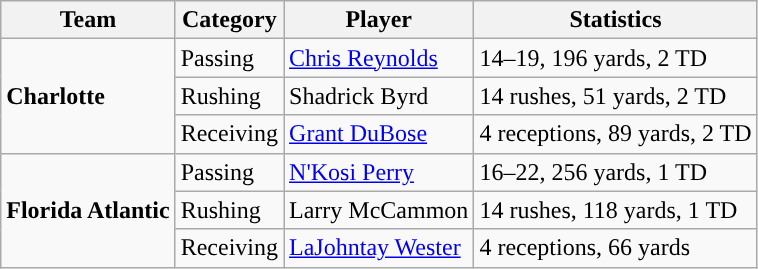<table class="wikitable" style="float: left;">
<tr>
<th>Team</th>
<th>Category</th>
<th>Player</th>
<th>Statistics</th>
</tr>
<tr>
<td rowspan=3><strong>Charlotte</strong></td>
<td>Passing</td>
<td><a href='#'>Chris Reynolds</a></td>
<td>14–19, 196 yards, 2 TD</td>
</tr>
<tr>
<td>Rushing</td>
<td>Shadrick Byrd</td>
<td>14 rushes, 51 yards, 2 TD</td>
</tr>
<tr>
<td>Receiving</td>
<td><a href='#'>Grant DuBose</a></td>
<td>4 receptions, 89 yards, 2 TD</td>
</tr>
<tr>
<td rowspan=3><strong>Florida Atlantic</strong></td>
<td>Passing</td>
<td><a href='#'>N'Kosi Perry</a></td>
<td>16–22, 256 yards, 1 TD</td>
</tr>
<tr>
<td>Rushing</td>
<td>Larry McCammon</td>
<td>14 rushes, 118 yards, 1 TD</td>
</tr>
<tr>
<td>Receiving</td>
<td><a href='#'>LaJohntay Wester</a></td>
<td>4 receptions, 66 yards</td>
</tr>
</table>
